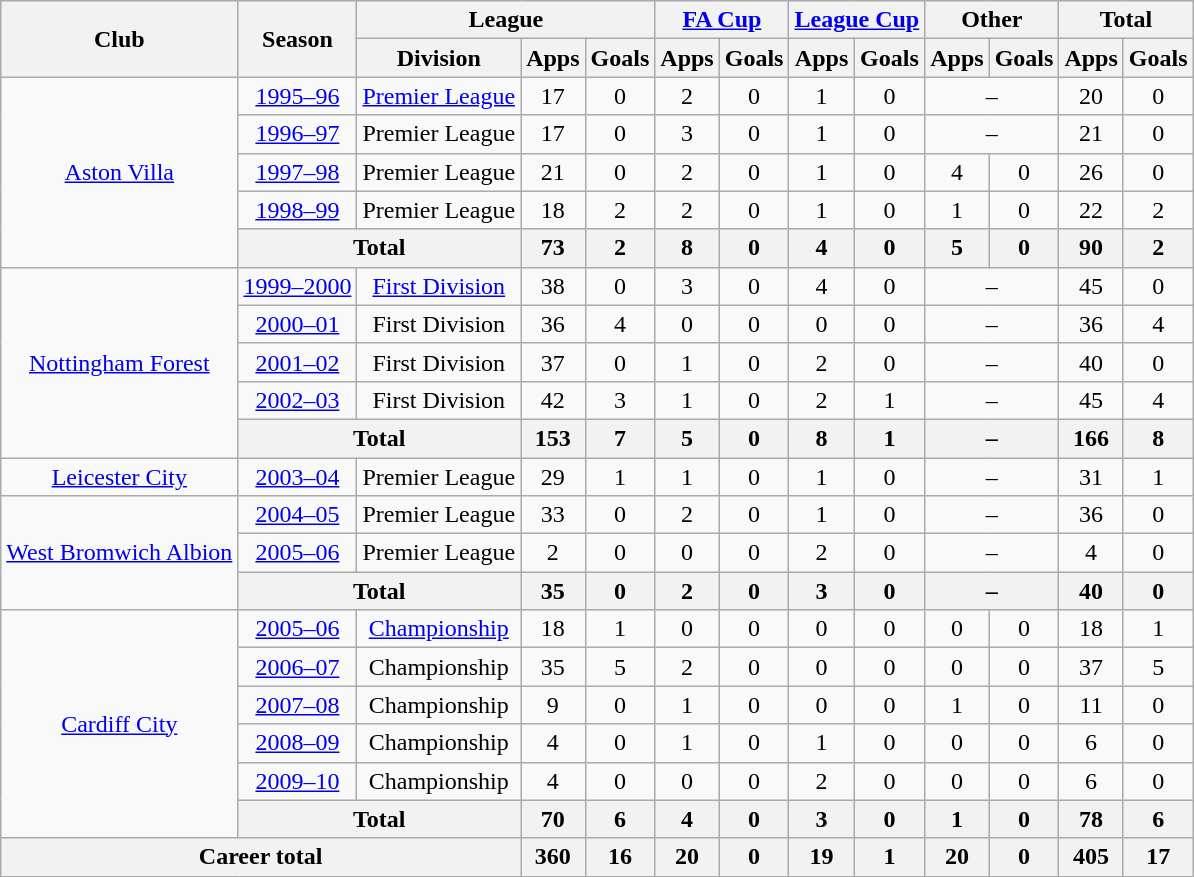<table class=wikitable style=text-align:center>
<tr>
<th rowspan=2>Club</th>
<th rowspan=2>Season</th>
<th colspan=3>League</th>
<th colspan=2><a href='#'>FA Cup</a></th>
<th colspan=2><a href='#'>League Cup</a></th>
<th colspan=2>Other</th>
<th colspan=2>Total</th>
</tr>
<tr>
<th>Division</th>
<th>Apps</th>
<th>Goals</th>
<th>Apps</th>
<th>Goals</th>
<th>Apps</th>
<th>Goals</th>
<th>Apps</th>
<th>Goals</th>
<th>Apps</th>
<th>Goals</th>
</tr>
<tr>
<td rowspan="5"><a href='#'>Aston Villa</a></td>
<td><a href='#'>1995–96</a></td>
<td><a href='#'>Premier League</a></td>
<td>17</td>
<td>0</td>
<td>2</td>
<td>0</td>
<td>1</td>
<td>0</td>
<td colspan="2">–</td>
<td>20</td>
<td>0</td>
</tr>
<tr>
<td><a href='#'>1996–97</a></td>
<td>Premier League</td>
<td>17</td>
<td>0</td>
<td>3</td>
<td>0</td>
<td>1</td>
<td>0</td>
<td colspan="2">–</td>
<td>21</td>
<td>0</td>
</tr>
<tr>
<td><a href='#'>1997–98</a></td>
<td>Premier League</td>
<td>21</td>
<td>0</td>
<td>2</td>
<td>0</td>
<td>1</td>
<td>0</td>
<td>4</td>
<td>0</td>
<td>26</td>
<td>0</td>
</tr>
<tr>
<td><a href='#'>1998–99</a></td>
<td>Premier League</td>
<td>18</td>
<td>2</td>
<td>2</td>
<td>0</td>
<td>1</td>
<td>0</td>
<td>1</td>
<td>0</td>
<td>22</td>
<td>2</td>
</tr>
<tr>
<th colspan="2">Total</th>
<th>73</th>
<th>2</th>
<th>8</th>
<th>0</th>
<th>4</th>
<th>0</th>
<th>5</th>
<th>0</th>
<th>90</th>
<th>2</th>
</tr>
<tr>
<td rowspan="5"><a href='#'>Nottingham Forest</a></td>
<td><a href='#'>1999–2000</a></td>
<td><a href='#'>First Division</a></td>
<td>38</td>
<td>0</td>
<td>3</td>
<td>0</td>
<td>4</td>
<td>0</td>
<td colspan="2">–</td>
<td>45</td>
<td>0</td>
</tr>
<tr>
<td><a href='#'>2000–01</a></td>
<td>First Division</td>
<td>36</td>
<td>4</td>
<td>0</td>
<td>0</td>
<td>0</td>
<td>0</td>
<td colspan="2">–</td>
<td>36</td>
<td>4</td>
</tr>
<tr>
<td><a href='#'>2001–02</a></td>
<td>First Division</td>
<td>37</td>
<td>0</td>
<td>1</td>
<td>0</td>
<td>2</td>
<td>0</td>
<td colspan="2">–</td>
<td>40</td>
<td>0</td>
</tr>
<tr>
<td><a href='#'>2002–03</a></td>
<td>First Division</td>
<td>42</td>
<td>3</td>
<td>1</td>
<td>0</td>
<td>2</td>
<td>1</td>
<td colspan="2">–</td>
<td>45</td>
<td>4</td>
</tr>
<tr>
<th colspan="2">Total</th>
<th>153</th>
<th>7</th>
<th>5</th>
<th>0</th>
<th>8</th>
<th>1</th>
<th colspan="2">–</th>
<th>166</th>
<th>8</th>
</tr>
<tr>
<td><a href='#'>Leicester City</a></td>
<td><a href='#'>2003–04</a></td>
<td>Premier League</td>
<td>29</td>
<td>1</td>
<td>1</td>
<td>0</td>
<td>1</td>
<td>0</td>
<td colspan="2">–</td>
<td>31</td>
<td>1</td>
</tr>
<tr>
<td rowspan="3"><a href='#'>West Bromwich Albion</a></td>
<td><a href='#'>2004–05</a></td>
<td>Premier League</td>
<td>33</td>
<td>0</td>
<td>2</td>
<td>0</td>
<td>1</td>
<td>0</td>
<td colspan="2">–</td>
<td>36</td>
<td>0</td>
</tr>
<tr>
<td><a href='#'>2005–06</a></td>
<td>Premier League</td>
<td>2</td>
<td>0</td>
<td>0</td>
<td>0</td>
<td>2</td>
<td>0</td>
<td colspan="2">–</td>
<td>4</td>
<td>0</td>
</tr>
<tr>
<th colspan=2>Total</th>
<th>35</th>
<th>0</th>
<th>2</th>
<th>0</th>
<th>3</th>
<th>0</th>
<th colspan="2">–</th>
<th>40</th>
<th>0</th>
</tr>
<tr>
<td rowspan="6"><a href='#'>Cardiff City</a></td>
<td><a href='#'>2005–06</a></td>
<td><a href='#'>Championship</a></td>
<td>18</td>
<td>1</td>
<td>0</td>
<td>0</td>
<td>0</td>
<td>0</td>
<td>0</td>
<td>0</td>
<td>18</td>
<td>1</td>
</tr>
<tr>
<td><a href='#'>2006–07</a></td>
<td>Championship</td>
<td>35</td>
<td>5</td>
<td>2</td>
<td>0</td>
<td>0</td>
<td>0</td>
<td>0</td>
<td>0</td>
<td>37</td>
<td>5</td>
</tr>
<tr>
<td><a href='#'>2007–08</a></td>
<td>Championship</td>
<td>9</td>
<td>0</td>
<td>1</td>
<td>0</td>
<td>0</td>
<td>0</td>
<td>1</td>
<td>0</td>
<td>11</td>
<td>0</td>
</tr>
<tr>
<td><a href='#'>2008–09</a></td>
<td>Championship</td>
<td>4</td>
<td>0</td>
<td>1</td>
<td>0</td>
<td>1</td>
<td>0</td>
<td>0</td>
<td>0</td>
<td>6</td>
<td>0</td>
</tr>
<tr>
<td><a href='#'>2009–10</a></td>
<td>Championship</td>
<td>4</td>
<td>0</td>
<td>0</td>
<td>0</td>
<td>2</td>
<td>0</td>
<td>0</td>
<td>0</td>
<td>6</td>
<td>0</td>
</tr>
<tr>
<th colspan="2">Total</th>
<th>70</th>
<th>6</th>
<th>4</th>
<th>0</th>
<th>3</th>
<th>0</th>
<th>1</th>
<th>0</th>
<th>78</th>
<th>6</th>
</tr>
<tr>
<th colspan="3">Career total</th>
<th>360</th>
<th>16</th>
<th>20</th>
<th>0</th>
<th>19</th>
<th>1</th>
<th>20</th>
<th>0</th>
<th>405</th>
<th>17</th>
</tr>
</table>
